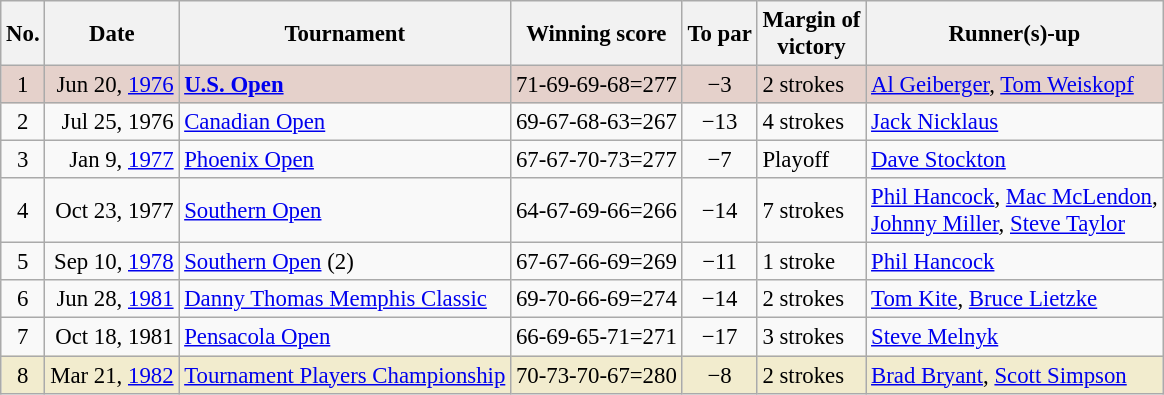<table class="wikitable" style="font-size:95%;">
<tr>
<th>No.</th>
<th>Date</th>
<th>Tournament</th>
<th>Winning score</th>
<th>To par</th>
<th>Margin of<br>victory</th>
<th>Runner(s)-up</th>
</tr>
<tr style="background:#e5d1cb;">
<td align=center>1</td>
<td align=right>Jun 20, <a href='#'>1976</a></td>
<td><strong><a href='#'>U.S. Open</a></strong></td>
<td>71-69-69-68=277</td>
<td align=center>−3</td>
<td>2 strokes</td>
<td> <a href='#'>Al Geiberger</a>,  <a href='#'>Tom Weiskopf</a></td>
</tr>
<tr>
<td align=center>2</td>
<td align=right>Jul 25, 1976</td>
<td><a href='#'>Canadian Open</a></td>
<td>69-67-68-63=267</td>
<td align=center>−13</td>
<td>4 strokes</td>
<td> <a href='#'>Jack Nicklaus</a></td>
</tr>
<tr>
<td align=center>3</td>
<td align=right>Jan 9, <a href='#'>1977</a></td>
<td><a href='#'>Phoenix Open</a></td>
<td>67-67-70-73=277</td>
<td align=center>−7</td>
<td>Playoff</td>
<td> <a href='#'>Dave Stockton</a></td>
</tr>
<tr>
<td align=center>4</td>
<td align=right>Oct 23, 1977</td>
<td><a href='#'>Southern Open</a></td>
<td>64-67-69-66=266</td>
<td align=center>−14</td>
<td>7 strokes</td>
<td> <a href='#'>Phil Hancock</a>,  <a href='#'>Mac McLendon</a>,<br> <a href='#'>Johnny Miller</a>,  <a href='#'>Steve Taylor</a></td>
</tr>
<tr>
<td align=center>5</td>
<td align=right>Sep 10, <a href='#'>1978</a></td>
<td><a href='#'>Southern Open</a> (2)</td>
<td>67-67-66-69=269</td>
<td align=center>−11</td>
<td>1 stroke</td>
<td> <a href='#'>Phil Hancock</a></td>
</tr>
<tr>
<td align=center>6</td>
<td align=right>Jun 28, <a href='#'>1981</a></td>
<td><a href='#'>Danny Thomas Memphis Classic</a></td>
<td>69-70-66-69=274</td>
<td align=center>−14</td>
<td>2 strokes</td>
<td> <a href='#'>Tom Kite</a>,  <a href='#'>Bruce Lietzke</a></td>
</tr>
<tr>
<td align=center>7</td>
<td align=right>Oct 18, 1981</td>
<td><a href='#'>Pensacola Open</a></td>
<td>66-69-65-71=271</td>
<td align=center>−17</td>
<td>3 strokes</td>
<td> <a href='#'>Steve Melnyk</a></td>
</tr>
<tr style="background:#f2ecce;">
<td align=center>8</td>
<td align=right>Mar 21, <a href='#'>1982</a></td>
<td><a href='#'>Tournament Players Championship</a></td>
<td>70-73-70-67=280</td>
<td align=center>−8</td>
<td>2 strokes</td>
<td> <a href='#'>Brad Bryant</a>,  <a href='#'>Scott Simpson</a></td>
</tr>
</table>
